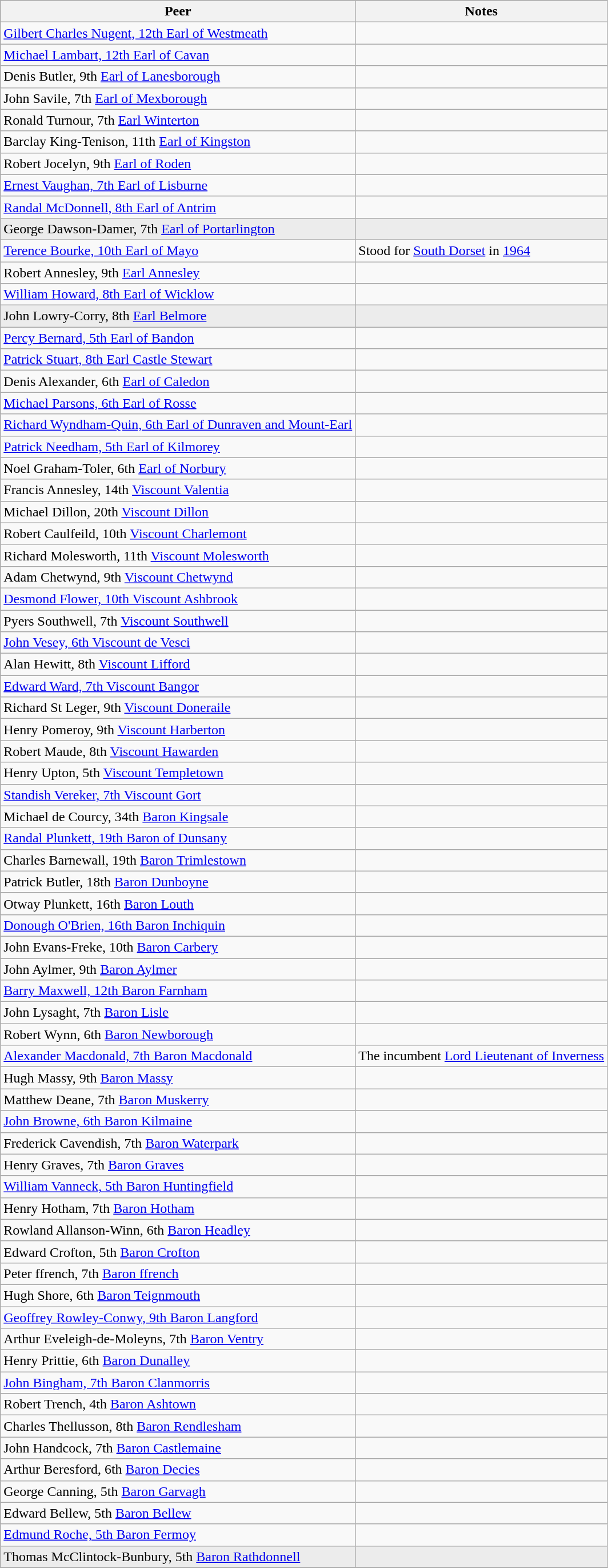<table class="wikitable">
<tr>
<th>Peer</th>
<th>Notes</th>
</tr>
<tr>
<td><a href='#'>Gilbert Charles Nugent, 12th Earl of Westmeath</a></td>
<td></td>
</tr>
<tr>
<td><a href='#'>Michael Lambart, 12th Earl of Cavan</a></td>
<td></td>
</tr>
<tr>
<td>Denis Butler, 9th <a href='#'>Earl of Lanesborough</a></td>
<td></td>
</tr>
<tr>
<td>John Savile, 7th <a href='#'>Earl of Mexborough</a></td>
<td></td>
</tr>
<tr>
<td>Ronald Turnour, 7th <a href='#'>Earl Winterton</a></td>
<td></td>
</tr>
<tr>
<td>Barclay King-Tenison, 11th <a href='#'>Earl of Kingston</a></td>
<td></td>
</tr>
<tr>
<td>Robert Jocelyn, 9th <a href='#'>Earl of Roden</a></td>
<td></td>
</tr>
<tr>
<td><a href='#'>Ernest Vaughan, 7th Earl of Lisburne</a></td>
<td></td>
</tr>
<tr>
<td><a href='#'>Randal McDonnell, 8th Earl of Antrim</a></td>
<td></td>
</tr>
<tr style="background: #ececec;">
<td> George Dawson-Damer, 7th <a href='#'>Earl of Portarlington</a></td>
<td></td>
</tr>
<tr>
<td><a href='#'>Terence Bourke, 10th Earl of Mayo</a></td>
<td>Stood for <a href='#'>South Dorset</a> in <a href='#'>1964</a></td>
</tr>
<tr>
<td>Robert Annesley, 9th <a href='#'>Earl Annesley</a></td>
<td></td>
</tr>
<tr>
<td><a href='#'>William Howard, 8th Earl of Wicklow</a></td>
<td></td>
</tr>
<tr style="background: #ececec;">
<td> John Lowry-Corry, 8th <a href='#'>Earl Belmore</a></td>
<td></td>
</tr>
<tr>
<td><a href='#'>Percy Bernard, 5th Earl of Bandon</a></td>
<td></td>
</tr>
<tr>
<td><a href='#'>Patrick Stuart, 8th Earl Castle Stewart</a></td>
<td></td>
</tr>
<tr>
<td>Denis Alexander, 6th <a href='#'>Earl of Caledon</a></td>
<td></td>
</tr>
<tr>
<td><a href='#'>Michael Parsons, 6th Earl of Rosse</a></td>
<td></td>
</tr>
<tr>
<td><a href='#'>Richard Wyndham-Quin, 6th Earl of Dunraven and Mount-Earl</a></td>
<td></td>
</tr>
<tr>
<td><a href='#'>Patrick Needham, 5th Earl of Kilmorey</a></td>
<td></td>
</tr>
<tr>
<td>Noel Graham-Toler, 6th <a href='#'>Earl of Norbury</a></td>
<td></td>
</tr>
<tr>
<td>Francis Annesley, 14th <a href='#'>Viscount Valentia</a></td>
<td></td>
</tr>
<tr>
<td>Michael Dillon, 20th <a href='#'>Viscount Dillon</a></td>
<td></td>
</tr>
<tr>
<td>Robert Caulfeild, 10th <a href='#'>Viscount Charlemont</a></td>
<td></td>
</tr>
<tr>
<td>Richard Molesworth, 11th <a href='#'>Viscount Molesworth</a></td>
<td></td>
</tr>
<tr>
<td>Adam Chetwynd, 9th <a href='#'>Viscount Chetwynd</a></td>
<td></td>
</tr>
<tr>
<td><a href='#'>Desmond Flower, 10th Viscount Ashbrook</a></td>
<td></td>
</tr>
<tr>
<td>Pyers Southwell, 7th <a href='#'>Viscount Southwell</a></td>
<td></td>
</tr>
<tr>
<td><a href='#'>John Vesey, 6th Viscount de Vesci</a></td>
<td></td>
</tr>
<tr>
<td>Alan Hewitt, 8th <a href='#'>Viscount Lifford</a></td>
<td></td>
</tr>
<tr>
<td><a href='#'>Edward Ward, 7th Viscount Bangor</a></td>
<td></td>
</tr>
<tr>
<td>Richard St Leger, 9th <a href='#'>Viscount Doneraile</a></td>
<td></td>
</tr>
<tr>
<td>Henry Pomeroy, 9th <a href='#'>Viscount Harberton</a></td>
<td></td>
</tr>
<tr>
<td>Robert Maude, 8th <a href='#'>Viscount Hawarden</a></td>
<td></td>
</tr>
<tr>
<td>Henry Upton, 5th <a href='#'>Viscount Templetown</a></td>
<td></td>
</tr>
<tr>
<td><a href='#'>Standish Vereker, 7th Viscount Gort</a></td>
<td></td>
</tr>
<tr>
<td>Michael de Courcy, 34th <a href='#'>Baron Kingsale</a></td>
<td></td>
</tr>
<tr>
<td><a href='#'>Randal Plunkett, 19th Baron of Dunsany</a></td>
<td></td>
</tr>
<tr>
<td>Charles Barnewall, 19th <a href='#'>Baron Trimlestown</a></td>
<td></td>
</tr>
<tr>
<td>Patrick Butler, 18th <a href='#'>Baron Dunboyne</a></td>
<td></td>
</tr>
<tr>
<td>Otway Plunkett, 16th <a href='#'>Baron Louth</a></td>
<td></td>
</tr>
<tr>
<td><a href='#'>Donough O'Brien, 16th Baron Inchiquin</a></td>
<td></td>
</tr>
<tr>
<td>John Evans-Freke, 10th <a href='#'>Baron Carbery</a></td>
<td></td>
</tr>
<tr>
<td>John Aylmer, 9th <a href='#'>Baron Aylmer</a></td>
<td></td>
</tr>
<tr>
<td><a href='#'>Barry Maxwell, 12th Baron Farnham</a></td>
<td></td>
</tr>
<tr>
<td>John Lysaght, 7th <a href='#'>Baron Lisle</a></td>
<td></td>
</tr>
<tr>
<td>Robert Wynn, 6th <a href='#'>Baron Newborough</a></td>
<td></td>
</tr>
<tr>
<td><a href='#'>Alexander Macdonald, 7th Baron Macdonald</a></td>
<td>The incumbent <a href='#'>Lord Lieutenant of Inverness</a></td>
</tr>
<tr>
<td>Hugh Massy, 9th <a href='#'>Baron Massy</a></td>
<td></td>
</tr>
<tr>
<td>Matthew Deane, 7th <a href='#'>Baron Muskerry</a></td>
<td></td>
</tr>
<tr>
<td><a href='#'>John Browne, 6th Baron Kilmaine</a></td>
<td></td>
</tr>
<tr>
<td>Frederick Cavendish, 7th <a href='#'>Baron Waterpark</a></td>
<td></td>
</tr>
<tr>
<td>Henry Graves, 7th <a href='#'>Baron Graves</a></td>
<td></td>
</tr>
<tr>
<td><a href='#'>William Vanneck, 5th Baron Huntingfield</a></td>
<td></td>
</tr>
<tr>
<td>Henry Hotham, 7th <a href='#'>Baron Hotham</a></td>
<td></td>
</tr>
<tr>
<td>Rowland Allanson-Winn, 6th <a href='#'>Baron Headley</a></td>
<td></td>
</tr>
<tr>
<td>Edward Crofton, 5th <a href='#'>Baron Crofton</a></td>
<td></td>
</tr>
<tr>
<td>Peter ffrench, 7th <a href='#'>Baron ffrench</a></td>
<td></td>
</tr>
<tr>
<td>Hugh Shore, 6th <a href='#'>Baron Teignmouth</a></td>
<td></td>
</tr>
<tr>
<td><a href='#'>Geoffrey Rowley-Conwy, 9th Baron Langford</a></td>
<td></td>
</tr>
<tr>
<td>Arthur Eveleigh-de-Moleyns, 7th <a href='#'>Baron Ventry</a></td>
<td></td>
</tr>
<tr>
<td>Henry Prittie, 6th <a href='#'>Baron Dunalley</a></td>
<td></td>
</tr>
<tr>
<td><a href='#'>John Bingham, 7th Baron Clanmorris</a></td>
<td></td>
</tr>
<tr>
<td>Robert Trench, 4th <a href='#'>Baron Ashtown</a></td>
<td></td>
</tr>
<tr>
<td>Charles Thellusson, 8th <a href='#'>Baron Rendlesham</a></td>
<td></td>
</tr>
<tr>
<td>John Handcock, 7th <a href='#'>Baron Castlemaine</a></td>
<td></td>
</tr>
<tr>
<td>Arthur Beresford, 6th <a href='#'>Baron Decies</a></td>
<td></td>
</tr>
<tr>
<td>George Canning, 5th <a href='#'>Baron Garvagh</a></td>
<td></td>
</tr>
<tr>
<td>Edward Bellew, 5th <a href='#'>Baron Bellew</a></td>
<td></td>
</tr>
<tr>
<td><a href='#'>Edmund Roche, 5th Baron Fermoy</a></td>
<td></td>
</tr>
<tr style="background: #ececec;">
<td> Thomas McClintock-Bunbury, 5th <a href='#'>Baron Rathdonnell</a></td>
<td></td>
</tr>
<tr>
</tr>
</table>
